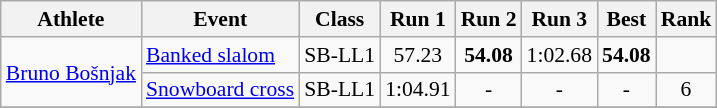<table class=wikitable style="font-size:90%">
<tr>
<th>Athlete</th>
<th>Event</th>
<th>Class</th>
<th>Run 1</th>
<th>Run 2</th>
<th>Run 3</th>
<th>Best</th>
<th>Rank</th>
</tr>
<tr>
<td rowspan="2"><a href='#'>Bruno Bošnjak</a></td>
<td><a href='#'>Banked slalom</a></td>
<td>SB-LL1</td>
<td align=center>57.23</td>
<td align=center><strong>54.08</strong></td>
<td align=center>1:02.68</td>
<td align=center><strong>54.08</strong></td>
<td align=center></td>
</tr>
<tr>
<td><a href='#'>Snowboard cross</a></td>
<td>SB-LL1</td>
<td align=center>1:04.91</td>
<td align=center>-</td>
<td align=center>-</td>
<td align=center>-</td>
<td align=center>6</td>
</tr>
<tr>
</tr>
</table>
